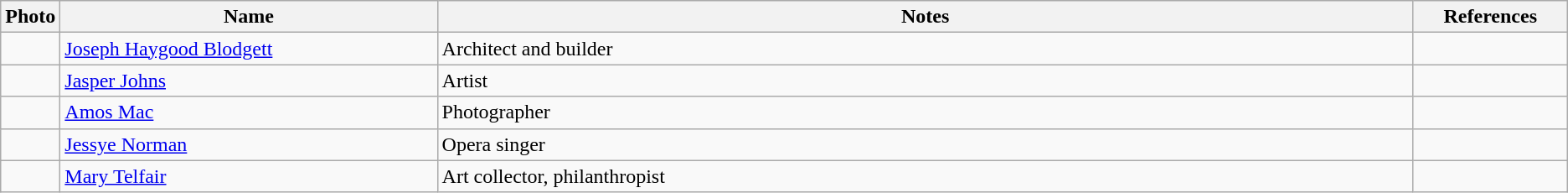<table class="wikitable sortable">
<tr>
<th width="100px" class="unsortable">Photo</th>
<th width="25%">Name</th>
<th width="65%">Notes</th>
<th width="10%" class="unsortable">References</th>
</tr>
<tr>
<td></td>
<td><a href='#'>Joseph Haygood Blodgett</a></td>
<td>Architect and builder</td>
<td></td>
</tr>
<tr>
<td></td>
<td><a href='#'>Jasper Johns</a></td>
<td>Artist</td>
<td></td>
</tr>
<tr>
<td></td>
<td><a href='#'>Amos Mac</a></td>
<td>Photographer</td>
<td></td>
</tr>
<tr>
<td></td>
<td><a href='#'>Jessye Norman</a></td>
<td>Opera singer</td>
<td></td>
</tr>
<tr>
<td></td>
<td><a href='#'>Mary Telfair</a></td>
<td>Art collector, philanthropist</td>
<td></td>
</tr>
</table>
